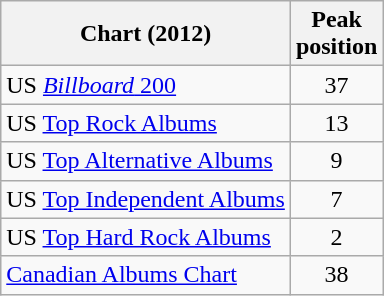<table class="wikitable sortable">
<tr>
<th scope="col">Chart (2012)</th>
<th scope="col">Peak<br>position</th>
</tr>
<tr>
<td>US <a href='#'><em>Billboard</em> 200</a></td>
<td style="text-align:center;">37</td>
</tr>
<tr>
<td>US <a href='#'>Top Rock Albums</a></td>
<td style="text-align:center;">13</td>
</tr>
<tr>
<td>US <a href='#'>Top Alternative Albums</a></td>
<td style="text-align:center;">9</td>
</tr>
<tr>
<td>US <a href='#'>Top Independent Albums</a></td>
<td style="text-align:center;">7</td>
</tr>
<tr>
<td>US <a href='#'>Top Hard Rock Albums</a></td>
<td style="text-align:center;">2</td>
</tr>
<tr>
<td><a href='#'>Canadian Albums Chart</a></td>
<td style="text-align:center;">38</td>
</tr>
</table>
